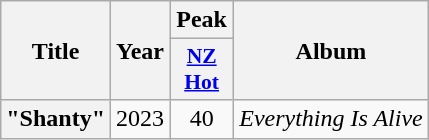<table class="wikitable plainrowheaders" style="text-align:center">
<tr>
<th scope="col" rowspan="2">Title</th>
<th scope="col" rowspan="2">Year</th>
<th scope="col" colspan="1">Peak</th>
<th scope="col" rowspan="2">Album</th>
</tr>
<tr>
<th scope="col" style="width:2.5em;font-size:90%;"><a href='#'>NZ<br>Hot</a><br></th>
</tr>
<tr>
<th scope="row">"Shanty"</th>
<td>2023</td>
<td>40</td>
<td><em>Everything Is Alive</em></td>
</tr>
</table>
